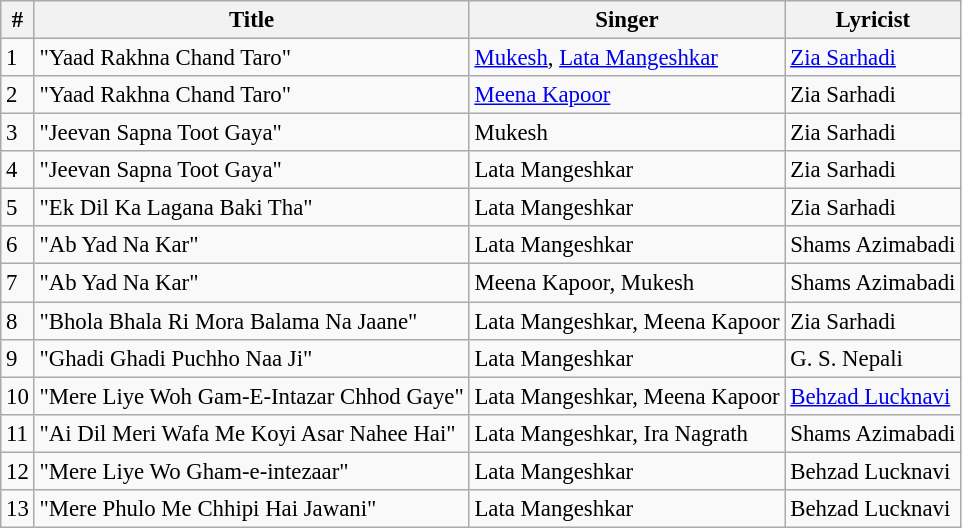<table class="wikitable" style="font-size:95%;">
<tr>
<th>#</th>
<th>Title</th>
<th>Singer</th>
<th>Lyricist</th>
</tr>
<tr>
<td>1</td>
<td>"Yaad Rakhna Chand Taro"</td>
<td><a href='#'>Mukesh</a>, <a href='#'>Lata Mangeshkar</a></td>
<td><a href='#'>Zia Sarhadi</a></td>
</tr>
<tr>
<td>2</td>
<td>"Yaad Rakhna Chand Taro"</td>
<td><a href='#'>Meena Kapoor</a></td>
<td>Zia Sarhadi</td>
</tr>
<tr>
<td>3</td>
<td>"Jeevan Sapna Toot Gaya"</td>
<td>Mukesh</td>
<td>Zia Sarhadi</td>
</tr>
<tr>
<td>4</td>
<td>"Jeevan Sapna Toot Gaya"</td>
<td>Lata Mangeshkar</td>
<td>Zia Sarhadi</td>
</tr>
<tr>
<td>5</td>
<td>"Ek Dil Ka Lagana Baki Tha"</td>
<td>Lata Mangeshkar</td>
<td>Zia Sarhadi</td>
</tr>
<tr>
<td>6</td>
<td>"Ab Yad Na Kar"</td>
<td>Lata Mangeshkar</td>
<td>Shams Azimabadi</td>
</tr>
<tr>
<td>7</td>
<td>"Ab Yad Na Kar"</td>
<td>Meena Kapoor, Mukesh</td>
<td>Shams Azimabadi</td>
</tr>
<tr>
<td>8</td>
<td>"Bhola Bhala Ri Mora Balama Na Jaane"</td>
<td>Lata Mangeshkar, Meena Kapoor</td>
<td>Zia Sarhadi</td>
</tr>
<tr>
<td>9</td>
<td>"Ghadi Ghadi Puchho Naa Ji"</td>
<td>Lata Mangeshkar</td>
<td>G. S. Nepali</td>
</tr>
<tr>
<td>10</td>
<td>"Mere Liye Woh Gam-E-Intazar Chhod Gaye"</td>
<td>Lata Mangeshkar, Meena Kapoor</td>
<td><a href='#'>Behzad Lucknavi</a></td>
</tr>
<tr>
<td>11</td>
<td>"Ai Dil Meri Wafa Me Koyi Asar Nahee Hai"</td>
<td>Lata Mangeshkar, Ira Nagrath</td>
<td>Shams Azimabadi</td>
</tr>
<tr>
<td>12</td>
<td>"Mere Liye Wo Gham-e-intezaar"</td>
<td>Lata Mangeshkar</td>
<td>Behzad Lucknavi</td>
</tr>
<tr>
<td>13</td>
<td>"Mere Phulo Me Chhipi Hai Jawani"</td>
<td>Lata Mangeshkar</td>
<td>Behzad Lucknavi</td>
</tr>
</table>
